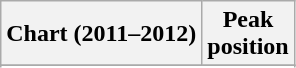<table class="wikitable sortable">
<tr>
<th align="left">Chart (2011–2012)</th>
<th align="center">Peak<br>position</th>
</tr>
<tr>
</tr>
<tr>
</tr>
<tr>
</tr>
</table>
